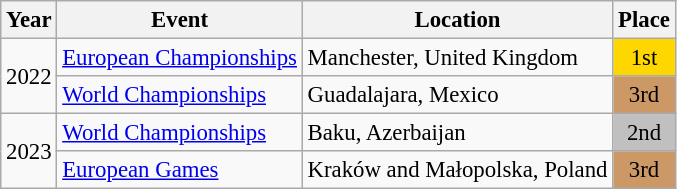<table class="wikitable" style="text-align:center; font-size:95%;">
<tr>
<th align=center>Year</th>
<th>Event</th>
<th>Location</th>
<th>Place</th>
</tr>
<tr>
<td rowspan=2>2022</td>
<td align="left"><a href='#'>European Championships</a></td>
<td align="left">Manchester, United Kingdom</td>
<td align="center" bgcolor="gold">1st</td>
</tr>
<tr>
<td align="left"><a href='#'>World Championships</a></td>
<td align="left">Guadalajara, Mexico</td>
<td align="center" bgcolor="cc9966">3rd</td>
</tr>
<tr>
<td rowspan=2>2023</td>
<td align="left"><a href='#'>World Championships</a></td>
<td align="left">Baku, Azerbaijan</td>
<td align="center" bgcolor="silver">2nd</td>
</tr>
<tr>
<td align="left"><a href='#'>European Games</a></td>
<td align="left">Kraków and Małopolska, Poland</td>
<td align="center" bgcolor="cc9966">3rd</td>
</tr>
</table>
